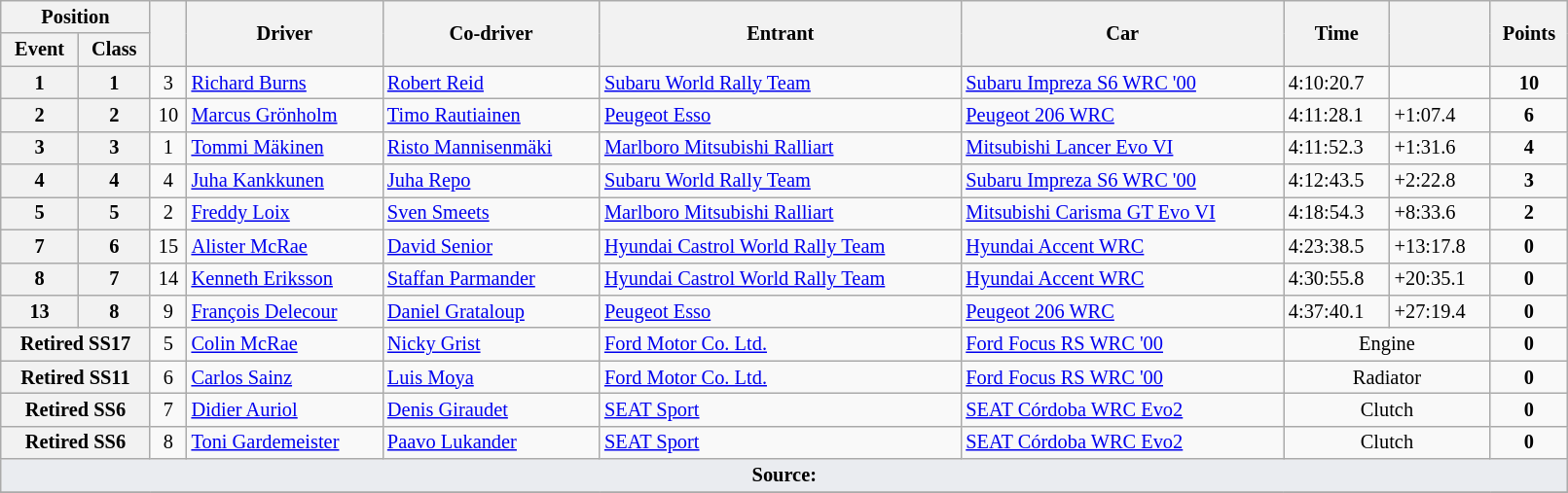<table class="wikitable" width=85% style="font-size: 85%;">
<tr>
<th colspan="2">Position</th>
<th rowspan="2"></th>
<th rowspan="2">Driver</th>
<th rowspan="2">Co-driver</th>
<th rowspan="2">Entrant</th>
<th rowspan="2">Car</th>
<th rowspan="2">Time</th>
<th rowspan="2"></th>
<th rowspan="2">Points</th>
</tr>
<tr>
<th>Event</th>
<th>Class</th>
</tr>
<tr>
<th>1</th>
<th>1</th>
<td align="center">3</td>
<td> <a href='#'>Richard Burns</a></td>
<td> <a href='#'>Robert Reid</a></td>
<td> <a href='#'>Subaru World Rally Team</a></td>
<td><a href='#'>Subaru Impreza S6 WRC '00</a></td>
<td>4:10:20.7</td>
<td></td>
<td align="center"><strong>10</strong></td>
</tr>
<tr>
<th>2</th>
<th>2</th>
<td align="center">10</td>
<td> <a href='#'>Marcus Grönholm</a></td>
<td> <a href='#'>Timo Rautiainen</a></td>
<td> <a href='#'>Peugeot Esso</a></td>
<td><a href='#'>Peugeot 206 WRC</a></td>
<td>4:11:28.1</td>
<td>+1:07.4</td>
<td align="center"><strong>6</strong></td>
</tr>
<tr>
<th>3</th>
<th>3</th>
<td align="center">1</td>
<td> <a href='#'>Tommi Mäkinen</a></td>
<td> <a href='#'>Risto Mannisenmäki</a></td>
<td> <a href='#'>Marlboro Mitsubishi Ralliart</a></td>
<td><a href='#'>Mitsubishi Lancer Evo VI</a></td>
<td>4:11:52.3</td>
<td>+1:31.6</td>
<td align="center"><strong>4</strong></td>
</tr>
<tr>
<th>4</th>
<th>4</th>
<td align="center">4</td>
<td> <a href='#'>Juha Kankkunen</a></td>
<td> <a href='#'>Juha Repo</a></td>
<td> <a href='#'>Subaru World Rally Team</a></td>
<td><a href='#'>Subaru Impreza S6 WRC '00</a></td>
<td>4:12:43.5</td>
<td>+2:22.8</td>
<td align="center"><strong>3</strong></td>
</tr>
<tr>
<th>5</th>
<th>5</th>
<td align="center">2</td>
<td> <a href='#'>Freddy Loix</a></td>
<td> <a href='#'>Sven Smeets</a></td>
<td> <a href='#'>Marlboro Mitsubishi Ralliart</a></td>
<td><a href='#'>Mitsubishi Carisma GT Evo VI</a></td>
<td>4:18:54.3</td>
<td>+8:33.6</td>
<td align="center"><strong>2</strong></td>
</tr>
<tr>
<th>7</th>
<th>6</th>
<td align="center">15</td>
<td> <a href='#'>Alister McRae</a></td>
<td> <a href='#'>David Senior</a></td>
<td> <a href='#'>Hyundai Castrol World Rally Team</a></td>
<td><a href='#'>Hyundai Accent WRC</a></td>
<td>4:23:38.5</td>
<td>+13:17.8</td>
<td align="center"><strong>0</strong></td>
</tr>
<tr>
<th>8</th>
<th>7</th>
<td align="center">14</td>
<td> <a href='#'>Kenneth Eriksson</a></td>
<td> <a href='#'>Staffan Parmander</a></td>
<td> <a href='#'>Hyundai Castrol World Rally Team</a></td>
<td><a href='#'>Hyundai Accent WRC</a></td>
<td>4:30:55.8</td>
<td>+20:35.1</td>
<td align="center"><strong>0</strong></td>
</tr>
<tr>
<th>13</th>
<th>8</th>
<td align="center">9</td>
<td> <a href='#'>François Delecour</a></td>
<td> <a href='#'>Daniel Grataloup</a></td>
<td> <a href='#'>Peugeot Esso</a></td>
<td><a href='#'>Peugeot 206 WRC</a></td>
<td>4:37:40.1</td>
<td>+27:19.4</td>
<td align="center"><strong>0</strong></td>
</tr>
<tr>
<th colspan="2">Retired SS17</th>
<td align="center">5</td>
<td> <a href='#'>Colin McRae</a></td>
<td> <a href='#'>Nicky Grist</a></td>
<td> <a href='#'>Ford Motor Co. Ltd.</a></td>
<td><a href='#'>Ford Focus RS WRC '00</a></td>
<td align="center" colspan="2">Engine</td>
<td align="center"><strong>0</strong></td>
</tr>
<tr>
<th colspan="2">Retired SS11</th>
<td align="center">6</td>
<td> <a href='#'>Carlos Sainz</a></td>
<td> <a href='#'>Luis Moya</a></td>
<td> <a href='#'>Ford Motor Co. Ltd.</a></td>
<td><a href='#'>Ford Focus RS WRC '00</a></td>
<td align="center" colspan="2">Radiator</td>
<td align="center"><strong>0</strong></td>
</tr>
<tr>
<th colspan="2">Retired SS6</th>
<td align="center">7</td>
<td> <a href='#'>Didier Auriol</a></td>
<td> <a href='#'>Denis Giraudet</a></td>
<td> <a href='#'>SEAT Sport</a></td>
<td><a href='#'>SEAT Córdoba WRC Evo2</a></td>
<td align="center" colspan="2">Clutch</td>
<td align="center"><strong>0</strong></td>
</tr>
<tr>
<th colspan="2">Retired SS6</th>
<td align="center">8</td>
<td> <a href='#'>Toni Gardemeister</a></td>
<td> <a href='#'>Paavo Lukander</a></td>
<td> <a href='#'>SEAT Sport</a></td>
<td><a href='#'>SEAT Córdoba WRC Evo2</a></td>
<td align="center" colspan="2">Clutch</td>
<td align="center"><strong>0</strong></td>
</tr>
<tr>
<td style="background-color:#EAECF0; text-align:center" colspan="10"><strong>Source:</strong></td>
</tr>
<tr>
</tr>
</table>
